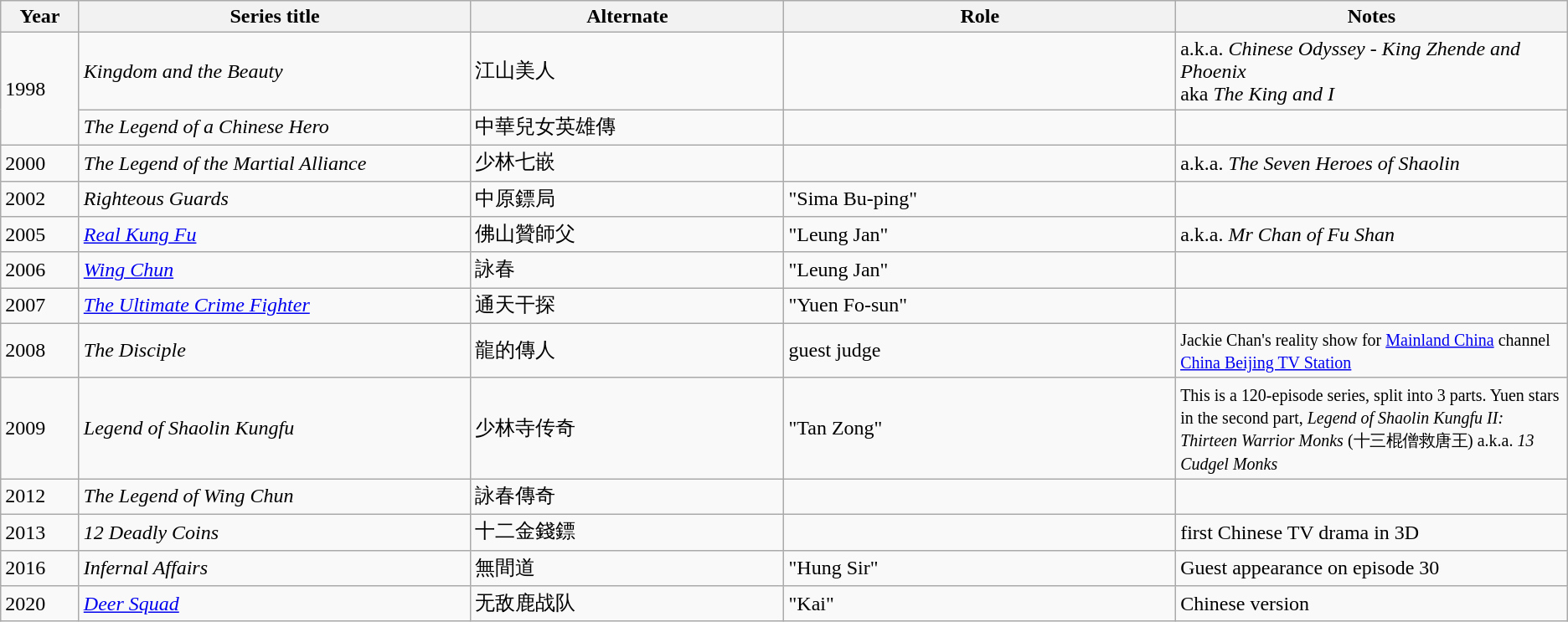<table class="wikitable">
<tr>
<th width=5%>Year</th>
<th width=25%>Series title</th>
<th width=20%>Alternate</th>
<th width=25%>Role</th>
<th width=25%>Notes</th>
</tr>
<tr>
<td rowspan="2">1998</td>
<td><em>Kingdom and the Beauty</em></td>
<td>江山美人</td>
<td></td>
<td>a.k.a. <em>Chinese Odyssey - King Zhende and Phoenix</em><br>aka <em>The King and I</em></td>
</tr>
<tr>
<td><em>The Legend of a Chinese Hero</em></td>
<td>中華兒女英雄傳</td>
<td></td>
<td></td>
</tr>
<tr>
<td>2000</td>
<td><em>The Legend of the Martial Alliance</em></td>
<td>少林七嵌</td>
<td></td>
<td>a.k.a. <em>The Seven Heroes of Shaolin</em></td>
</tr>
<tr>
<td>2002</td>
<td><em>Righteous Guards</em></td>
<td>中原鏢局</td>
<td>"Sima Bu-ping"</td>
<td></td>
</tr>
<tr>
<td>2005</td>
<td><em><a href='#'>Real Kung Fu</a></em></td>
<td>佛山贊師父</td>
<td>"Leung Jan"</td>
<td>a.k.a. <em>Mr Chan of Fu Shan</em></td>
</tr>
<tr>
<td>2006</td>
<td><em><a href='#'>Wing Chun</a></em></td>
<td>詠春</td>
<td>"Leung Jan"</td>
<td></td>
</tr>
<tr>
<td>2007</td>
<td><em><a href='#'>The Ultimate Crime Fighter</a></em></td>
<td>通天干探</td>
<td>"Yuen Fo-sun"</td>
<td></td>
</tr>
<tr>
<td>2008</td>
<td><em>The Disciple</em></td>
<td>龍的傳人</td>
<td>guest judge</td>
<td><small>Jackie Chan's reality show for <a href='#'>Mainland China</a> channel <a href='#'>China Beijing TV Station</a></small></td>
</tr>
<tr>
<td>2009</td>
<td><em>Legend of Shaolin Kungfu</em></td>
<td>少林寺传奇</td>
<td>"Tan Zong"</td>
<td><small>This is a 120-episode series, split into 3 parts. Yuen stars in the second part, <em>Legend of Shaolin Kungfu II: Thirteen Warrior Monks</em> (十三棍僧救唐王) a.k.a. <em>13 Cudgel Monks</em> </small></td>
</tr>
<tr>
<td>2012</td>
<td><em>The Legend of Wing Chun</em></td>
<td>詠春傳奇</td>
<td></td>
<td></td>
</tr>
<tr>
<td>2013</td>
<td><em>12 Deadly Coins</em></td>
<td>十二金錢鏢</td>
<td></td>
<td>first Chinese TV drama in 3D</td>
</tr>
<tr>
<td>2016</td>
<td><em>Infernal Affairs </em></td>
<td>無間道</td>
<td>"Hung Sir"</td>
<td>Guest appearance on episode 30</td>
</tr>
<tr>
<td>2020</td>
<td><em><a href='#'>Deer Squad</a></em></td>
<td>无敌鹿战队</td>
<td>"Kai"</td>
<td>Chinese version</td>
</tr>
</table>
